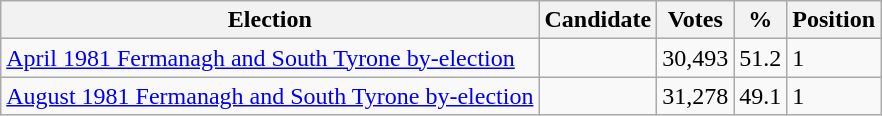<table class="wikitable sortable">
<tr>
<th>Election</th>
<th>Candidate</th>
<th>Votes</th>
<th>%</th>
<th>Position</th>
</tr>
<tr>
<td><a href='#'>April 1981 Fermanagh and South Tyrone by-election</a></td>
<td></td>
<td>30,493</td>
<td>51.2</td>
<td>1</td>
</tr>
<tr>
<td><a href='#'>August 1981 Fermanagh and South Tyrone by-election</a></td>
<td></td>
<td>31,278</td>
<td>49.1</td>
<td>1</td>
</tr>
</table>
